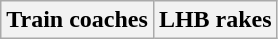<table class="wikitable">
<tr>
<th>Train coaches</th>
<th>LHB rakes</th>
</tr>
</table>
